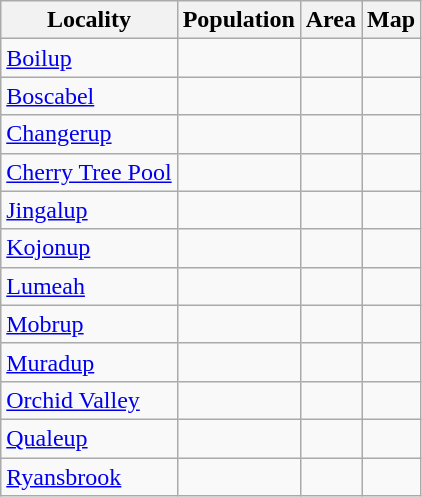<table class="wikitable sortable">
<tr>
<th>Locality</th>
<th data-sort-type=number>Population</th>
<th data-sort-type=number>Area</th>
<th>Map</th>
</tr>
<tr>
<td><a href='#'>Boilup</a></td>
<td></td>
<td></td>
<td></td>
</tr>
<tr>
<td><a href='#'>Boscabel</a></td>
<td></td>
<td></td>
<td></td>
</tr>
<tr>
<td><a href='#'>Changerup</a></td>
<td></td>
<td></td>
<td></td>
</tr>
<tr>
<td><a href='#'>Cherry Tree Pool</a></td>
<td></td>
<td></td>
<td></td>
</tr>
<tr>
<td><a href='#'>Jingalup</a></td>
<td></td>
<td></td>
<td></td>
</tr>
<tr>
<td><a href='#'>Kojonup</a></td>
<td></td>
<td></td>
<td></td>
</tr>
<tr>
<td><a href='#'>Lumeah</a></td>
<td></td>
<td></td>
<td></td>
</tr>
<tr>
<td><a href='#'>Mobrup</a></td>
<td></td>
<td></td>
<td></td>
</tr>
<tr>
<td><a href='#'>Muradup</a></td>
<td></td>
<td></td>
<td></td>
</tr>
<tr>
<td><a href='#'>Orchid Valley</a></td>
<td></td>
<td></td>
<td></td>
</tr>
<tr>
<td><a href='#'>Qualeup</a></td>
<td></td>
<td></td>
<td></td>
</tr>
<tr>
<td><a href='#'>Ryansbrook</a></td>
<td></td>
<td></td>
<td></td>
</tr>
</table>
